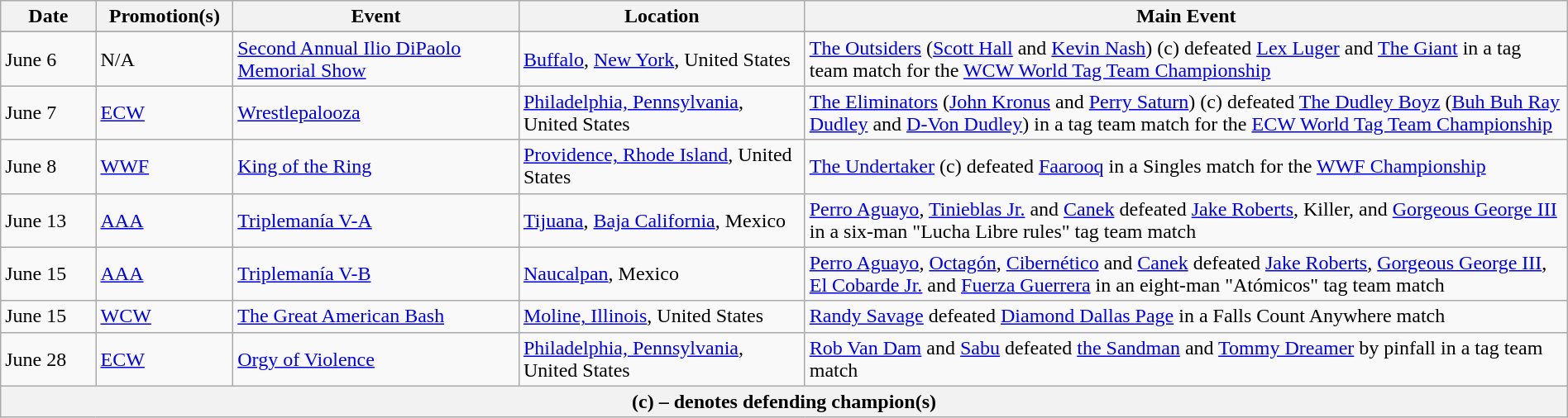<table class="wikitable" style="width:100%;">
<tr>
<th width="5%">Date</th>
<th width="5%">Promotion(s)</th>
<th style="width:15%;">Event</th>
<th style="width:15%;">Location</th>
<th style="width:40%;">Main Event</th>
</tr>
<tr style="width:20%;" |Notes>
</tr>
<tr>
<td>June 6</td>
<td>N/A</td>
<td><a href='#'>Second Annual Ilio DiPaolo Memorial Show</a></td>
<td><a href='#'>Buffalo</a>, <a href='#'>New York</a>, United States</td>
<td><a href='#'>The Outsiders</a> (<a href='#'>Scott Hall</a> and <a href='#'>Kevin Nash</a>) (c) defeated <a href='#'>Lex Luger</a> and <a href='#'>The Giant</a> in a tag team match for the <a href='#'>WCW World Tag Team Championship</a></td>
</tr>
<tr>
<td>June 7</td>
<td><a href='#'>ECW</a></td>
<td><a href='#'>Wrestlepalooza</a></td>
<td><a href='#'>Philadelphia, Pennsylvania</a>, United States</td>
<td><a href='#'>The Eliminators</a> (<a href='#'>John Kronus</a> and <a href='#'>Perry Saturn</a>) (c) defeated <a href='#'>The Dudley Boyz</a> (<a href='#'>Buh Buh Ray Dudley</a> and <a href='#'>D-Von Dudley</a>) in a tag team match for the <a href='#'>ECW World Tag Team Championship</a></td>
</tr>
<tr>
<td>June 8</td>
<td><a href='#'>WWF</a></td>
<td><a href='#'>King of the Ring</a></td>
<td><a href='#'>Providence, Rhode Island</a>, United States</td>
<td><a href='#'>The Undertaker</a> (c) defeated <a href='#'>Faarooq</a> in a Singles match for the <a href='#'>WWF Championship</a></td>
</tr>
<tr>
<td>June 13</td>
<td><a href='#'>AAA</a></td>
<td><a href='#'>Triplemanía V-A</a></td>
<td><a href='#'>Tijuana</a>, <a href='#'>Baja California</a>, Mexico</td>
<td><a href='#'>Perro Aguayo</a>, <a href='#'>Tinieblas Jr.</a> and <a href='#'>Canek</a> defeated <a href='#'>Jake Roberts</a>, Killer, and <a href='#'>Gorgeous George III</a> in a six-man "Lucha Libre rules" tag team match</td>
</tr>
<tr>
<td>June 15</td>
<td><a href='#'>AAA</a></td>
<td><a href='#'>Triplemanía V-B</a></td>
<td><a href='#'>Naucalpan</a>, Mexico</td>
<td><a href='#'>Perro Aguayo</a>, <a href='#'>Octagón</a>, <a href='#'>Cibernético</a> and <a href='#'>Canek</a> defeated <a href='#'>Jake Roberts</a>, <a href='#'>Gorgeous George III</a>, <a href='#'>El Cobarde Jr.</a> and <a href='#'>Fuerza Guerrera</a> in an eight-man "Atómicos" tag team match</td>
</tr>
<tr>
<td>June 15</td>
<td><a href='#'>WCW</a></td>
<td><a href='#'>The Great American Bash</a></td>
<td><a href='#'>Moline, Illinois</a>, United States</td>
<td><a href='#'>Randy Savage</a> defeated <a href='#'>Diamond Dallas Page</a> in a Falls Count Anywhere match</td>
</tr>
<tr>
<td>June 28</td>
<td><a href='#'>ECW</a></td>
<td><a href='#'>Orgy of Violence</a></td>
<td><a href='#'>Philadelphia, Pennsylvania</a>, United States</td>
<td><a href='#'>Rob Van Dam</a> and <a href='#'>Sabu</a> defeated <a href='#'>the Sandman</a> and <a href='#'>Tommy Dreamer</a> by pinfall in a tag team match</td>
</tr>
<tr>
<th colspan="6">(c) – denotes defending champion(s)</th>
</tr>
</table>
